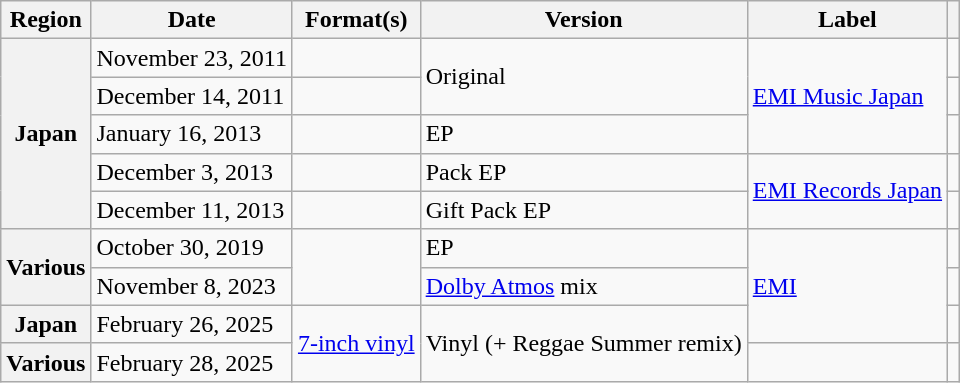<table class="wikitable plainrowheaders">
<tr>
<th scope="col">Region</th>
<th scope="col">Date</th>
<th scope="col">Format(s)</th>
<th scope="col">Version</th>
<th scope="col">Label</th>
<th scope="col"></th>
</tr>
<tr>
<th rowspan="5" scope="row">Japan</th>
<td>November 23, 2011</td>
<td></td>
<td rowspan="2">Original</td>
<td rowspan="3"><a href='#'>EMI Music Japan</a></td>
<td align="center"></td>
</tr>
<tr>
<td>December 14, 2011</td>
<td></td>
<td align="center"></td>
</tr>
<tr>
<td>January 16, 2013</td>
<td></td>
<td>EP</td>
<td align="center"></td>
</tr>
<tr>
<td>December 3, 2013</td>
<td></td>
<td>Pack EP</td>
<td rowspan="2"><a href='#'>EMI Records Japan</a></td>
<td align="center"></td>
</tr>
<tr>
<td>December 11, 2013</td>
<td></td>
<td>Gift Pack EP</td>
<td align="center"></td>
</tr>
<tr>
<th rowspan="2" scope="row">Various</th>
<td>October 30, 2019</td>
<td rowspan="2"></td>
<td>EP</td>
<td rowspan="3"><a href='#'>EMI</a></td>
<td align="center"></td>
</tr>
<tr>
<td>November 8, 2023</td>
<td><a href='#'>Dolby Atmos</a> mix</td>
<td align="center"></td>
</tr>
<tr>
<th scope="row">Japan</th>
<td>February 26, 2025</td>
<td rowspan="2"><a href='#'>7-inch vinyl</a></td>
<td rowspan="2">Vinyl (+ Reggae Summer remix)</td>
<td align="center"></td>
</tr>
<tr>
<th scope="row">Various</th>
<td>February 28, 2025</td>
<td></td>
<td align="center"></td>
</tr>
</table>
